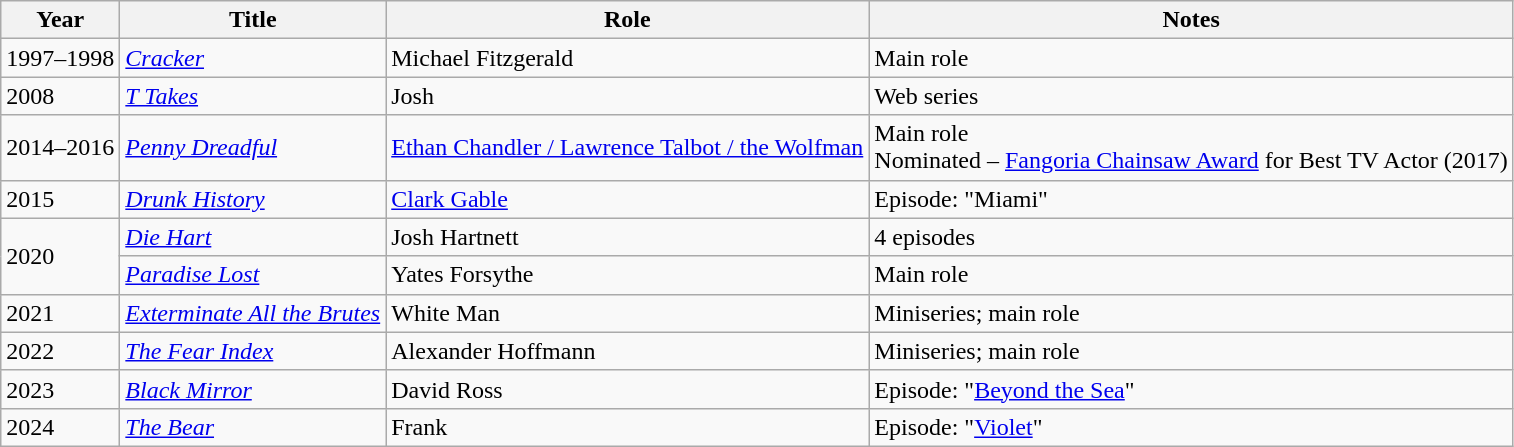<table class="wikitable sortable">
<tr>
<th>Year</th>
<th>Title</th>
<th>Role</th>
<th class="unsortable">Notes</th>
</tr>
<tr>
<td>1997–1998</td>
<td><em><a href='#'>Cracker</a></em></td>
<td>Michael Fitzgerald</td>
<td>Main role</td>
</tr>
<tr>
<td>2008</td>
<td><em><a href='#'>T Takes</a></em></td>
<td>Josh</td>
<td>Web series</td>
</tr>
<tr>
<td>2014–2016</td>
<td><em><a href='#'>Penny Dreadful</a></em></td>
<td><a href='#'>Ethan Chandler / Lawrence Talbot / the Wolfman</a></td>
<td>Main role<br>Nominated – <a href='#'>Fangoria Chainsaw Award</a> for Best TV Actor (2017)</td>
</tr>
<tr>
<td>2015</td>
<td><em><a href='#'>Drunk History</a></em></td>
<td><a href='#'>Clark Gable</a></td>
<td>Episode: "Miami"</td>
</tr>
<tr>
<td rowspan="2">2020</td>
<td><em><a href='#'>Die Hart</a></em></td>
<td>Josh Hartnett</td>
<td>4 episodes</td>
</tr>
<tr>
<td><em><a href='#'>Paradise Lost</a></em></td>
<td>Yates Forsythe</td>
<td>Main role</td>
</tr>
<tr>
<td>2021</td>
<td><em><a href='#'>Exterminate All the Brutes</a></em></td>
<td>White Man</td>
<td>Miniseries; main role</td>
</tr>
<tr>
<td>2022</td>
<td data-sort-value="Fear Index, The"><em><a href='#'>The Fear Index</a></em></td>
<td>Alexander Hoffmann</td>
<td>Miniseries; main role</td>
</tr>
<tr>
<td>2023</td>
<td><em><a href='#'>Black Mirror</a></em></td>
<td>David Ross</td>
<td>Episode: "<a href='#'>Beyond the Sea</a>"</td>
</tr>
<tr>
<td>2024</td>
<td data-sort-value="Bear, The"><em><a href='#'>The Bear</a></em></td>
<td>Frank</td>
<td>Episode: "<a href='#'>Violet</a>"</td>
</tr>
</table>
